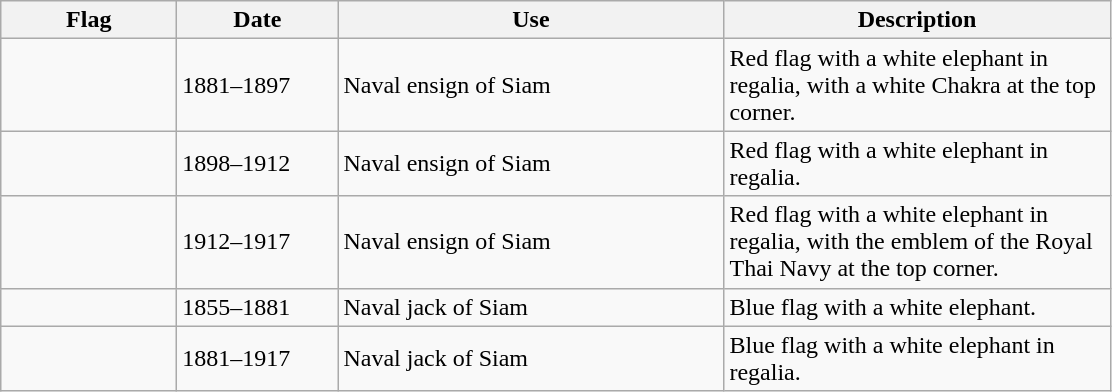<table class="wikitable">
<tr>
<th width="110">Flag</th>
<th width="100">Date</th>
<th width="250">Use</th>
<th width="250">Description</th>
</tr>
<tr>
<td></td>
<td>1881–1897</td>
<td>Naval ensign of Siam</td>
<td>Red flag with a white elephant in regalia, with a white Chakra at the top corner.</td>
</tr>
<tr>
<td></td>
<td>1898–1912</td>
<td>Naval ensign of Siam</td>
<td>Red flag with a white elephant in regalia.</td>
</tr>
<tr>
<td></td>
<td>1912–1917</td>
<td>Naval ensign of Siam</td>
<td>Red flag with a white elephant in regalia, with the emblem of the Royal Thai Navy at the top corner.</td>
</tr>
<tr>
<td></td>
<td>1855–1881</td>
<td>Naval jack of Siam</td>
<td>Blue flag with a white elephant.</td>
</tr>
<tr>
<td></td>
<td>1881–1917</td>
<td>Naval jack of Siam</td>
<td>Blue flag with a white elephant in regalia.</td>
</tr>
</table>
